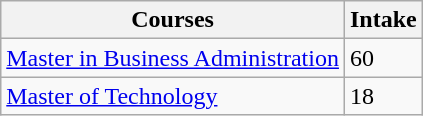<table class="wikitable">
<tr>
<th>Courses</th>
<th>Intake</th>
</tr>
<tr>
<td><a href='#'>Master in Business Administration</a></td>
<td>60</td>
</tr>
<tr>
<td><a href='#'>Master of Technology</a></td>
<td>18</td>
</tr>
</table>
